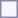<table style="border:1px solid #8888aa; background-color:#f7f8ff; padding:5px; font-size:95%; margin: 0px 12px 12px 0px;">
</table>
